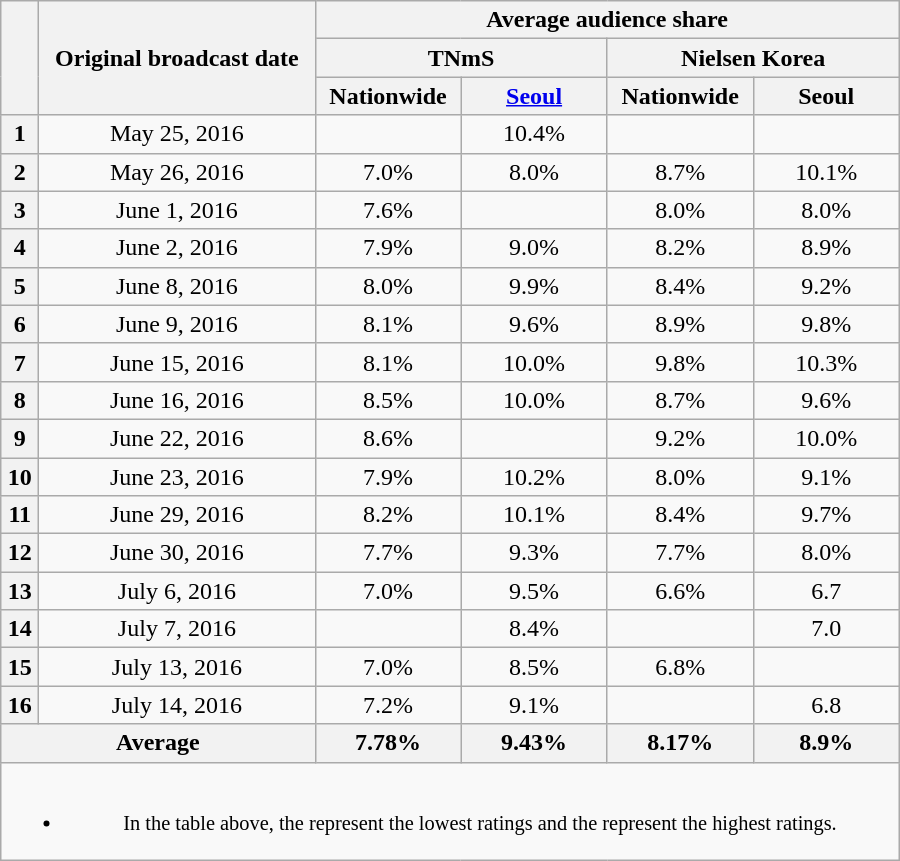<table class=wikitable style="text-align:center; width:600px">
<tr>
<th rowspan="3"></th>
<th rowspan="3">Original broadcast date</th>
<th colspan="4">Average audience share</th>
</tr>
<tr>
<th colspan="2">TNmS</th>
<th colspan="2">Nielsen Korea</th>
</tr>
<tr>
<th width=90>Nationwide</th>
<th width=90><a href='#'>Seoul</a></th>
<th width=90>Nationwide</th>
<th width=90>Seoul</th>
</tr>
<tr>
<th>1</th>
<td>May 25, 2016</td>
<td></td>
<td>10.4%</td>
<td></td>
<td></td>
</tr>
<tr>
<th>2</th>
<td>May 26, 2016</td>
<td>7.0%</td>
<td>8.0%</td>
<td>8.7%</td>
<td>10.1%</td>
</tr>
<tr>
<th>3</th>
<td>June 1, 2016</td>
<td>7.6%</td>
<td></td>
<td>8.0%</td>
<td>8.0%</td>
</tr>
<tr>
<th>4</th>
<td>June 2, 2016</td>
<td>7.9%</td>
<td>9.0%</td>
<td>8.2%</td>
<td>8.9%</td>
</tr>
<tr>
<th>5</th>
<td>June 8, 2016</td>
<td>8.0%</td>
<td>9.9%</td>
<td>8.4%</td>
<td>9.2%</td>
</tr>
<tr>
<th>6</th>
<td>June 9, 2016</td>
<td>8.1%</td>
<td>9.6%</td>
<td>8.9%</td>
<td>9.8%</td>
</tr>
<tr>
<th>7</th>
<td>June 15, 2016</td>
<td>8.1%</td>
<td>10.0%</td>
<td>9.8%</td>
<td>10.3%</td>
</tr>
<tr>
<th>8</th>
<td>June 16, 2016</td>
<td>8.5%</td>
<td>10.0%</td>
<td>8.7%</td>
<td>9.6%</td>
</tr>
<tr>
<th>9</th>
<td>June 22, 2016</td>
<td>8.6%</td>
<td></td>
<td>9.2%</td>
<td>10.0%</td>
</tr>
<tr>
<th>10</th>
<td>June 23, 2016</td>
<td>7.9%</td>
<td>10.2%</td>
<td>8.0%</td>
<td>9.1%</td>
</tr>
<tr>
<th>11</th>
<td>June 29, 2016</td>
<td>8.2%</td>
<td>10.1%</td>
<td>8.4%</td>
<td>9.7%</td>
</tr>
<tr>
<th>12</th>
<td>June 30, 2016</td>
<td>7.7%</td>
<td>9.3%</td>
<td>7.7%</td>
<td>8.0%</td>
</tr>
<tr>
<th>13</th>
<td>July 6, 2016</td>
<td>7.0%</td>
<td>9.5%</td>
<td>6.6%</td>
<td>6.7</td>
</tr>
<tr>
<th>14</th>
<td>July 7, 2016</td>
<td></td>
<td>8.4%</td>
<td></td>
<td>7.0</td>
</tr>
<tr>
<th>15</th>
<td>July 13, 2016</td>
<td>7.0%</td>
<td>8.5%</td>
<td>6.8%</td>
<td></td>
</tr>
<tr>
<th>16</th>
<td>July 14, 2016</td>
<td>7.2%</td>
<td>9.1%</td>
<td></td>
<td>6.8</td>
</tr>
<tr>
<th colspan="2">Average</th>
<th>7.78%</th>
<th>9.43%</th>
<th>8.17%</th>
<th>8.9%</th>
</tr>
<tr>
<td colspan="6" style="font-size:85%"><br><ul><li>In the table above, the <strong></strong> represent the lowest ratings and the <strong></strong> represent the highest ratings.</li></ul></td>
</tr>
</table>
